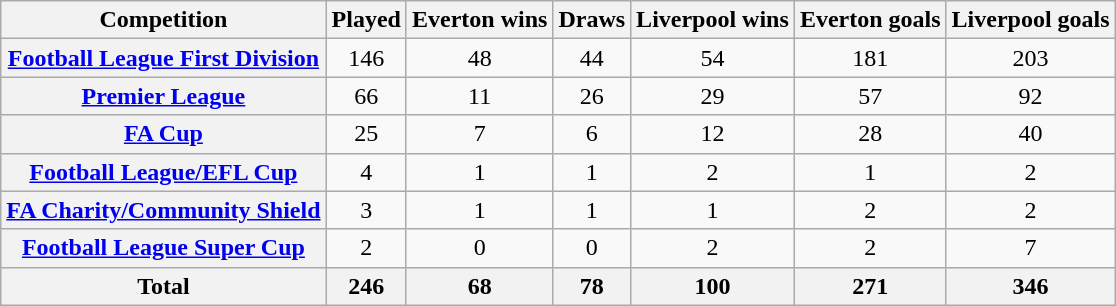<table class="sortable wikitable plainrowheaders" style="text-align:center">
<tr>
<th scope=col>Competition</th>
<th scope=col>Played</th>
<th scope="col">Everton wins</th>
<th scope="col">Draws</th>
<th scope="col">Liverpool wins</th>
<th scope=col>Everton goals</th>
<th scope="col">Liverpool goals</th>
</tr>
<tr>
<th scope=row><a href='#'>Football League First Division</a></th>
<td>146</td>
<td>48</td>
<td>44</td>
<td>54</td>
<td>181</td>
<td>203</td>
</tr>
<tr>
<th scope=row><a href='#'>Premier League</a></th>
<td>66</td>
<td>11</td>
<td>26</td>
<td>29</td>
<td>57</td>
<td>92</td>
</tr>
<tr>
<th scope=row><a href='#'>FA Cup</a></th>
<td>25</td>
<td>7</td>
<td>6</td>
<td>12</td>
<td>28</td>
<td>40</td>
</tr>
<tr>
<th scope=row><a href='#'>Football League/EFL Cup</a></th>
<td>4</td>
<td>1</td>
<td>1</td>
<td>2</td>
<td>1</td>
<td>2</td>
</tr>
<tr>
<th scope=row><a href='#'>FA Charity/Community Shield</a></th>
<td>3</td>
<td>1</td>
<td>1</td>
<td>1</td>
<td>2</td>
<td>2</td>
</tr>
<tr>
<th scope=row><a href='#'>Football League Super Cup</a></th>
<td>2</td>
<td>0</td>
<td>0</td>
<td>2</td>
<td>2</td>
<td>7</td>
</tr>
<tr class="sortbottom">
<th scope=col>Total</th>
<th>246</th>
<th>68</th>
<th>78</th>
<th>100</th>
<th>271</th>
<th>346</th>
</tr>
</table>
